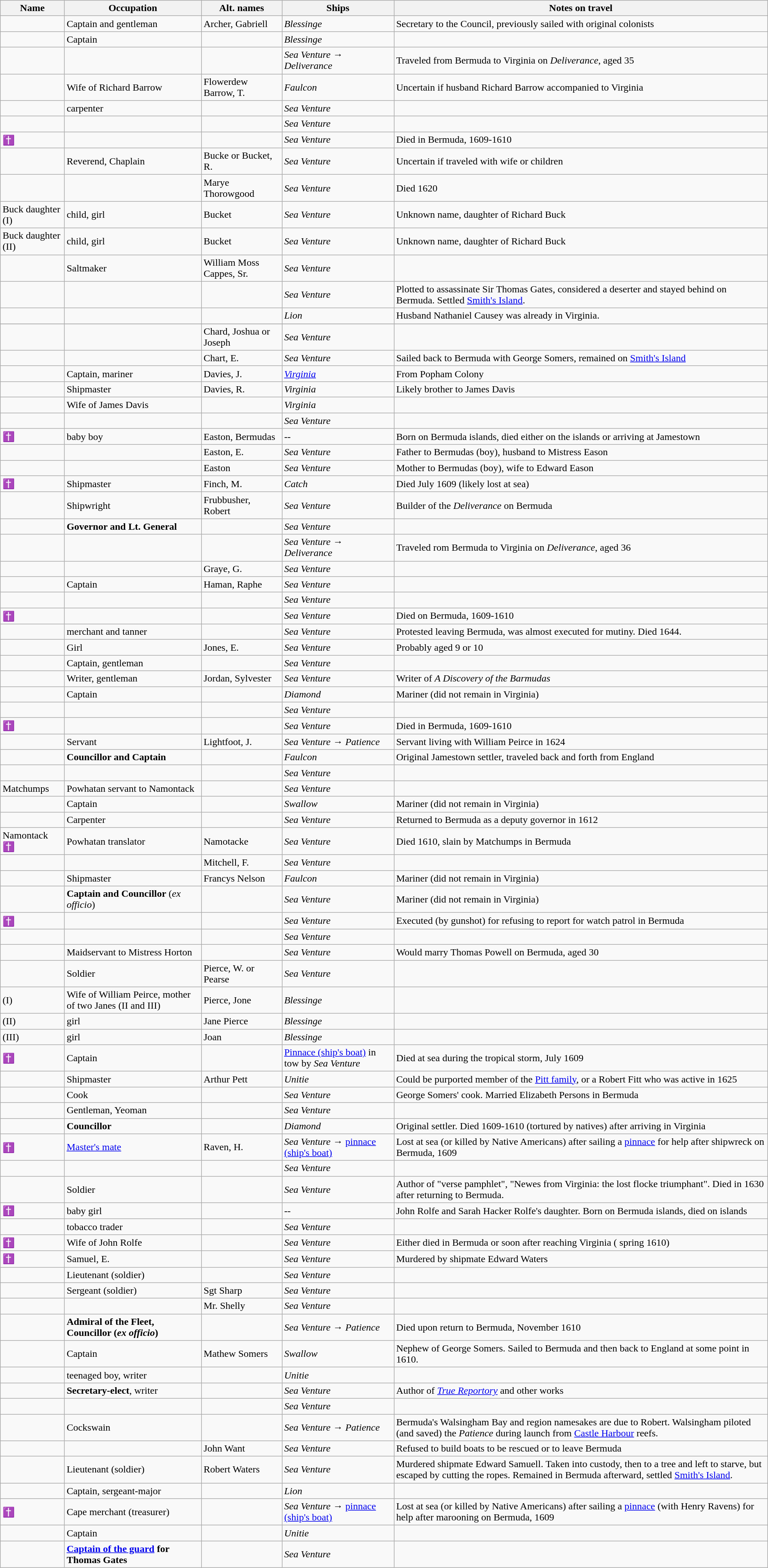<table class="wikitable sortable">
<tr>
<th>Name</th>
<th>Occupation</th>
<th>Alt. names</th>
<th>Ships</th>
<th>Notes on travel</th>
</tr>
<tr>
<td></td>
<td>Captain and gentleman</td>
<td>Archer, Gabriell</td>
<td><em>Blessinge</em></td>
<td>Secretary to the Council, previously sailed with original colonists</td>
</tr>
<tr>
<td></td>
<td>Captain</td>
<td></td>
<td><em>Blessinge</em></td>
<td></td>
</tr>
<tr>
<td></td>
<td></td>
<td></td>
<td><em>Sea Venture</em> → <em>Deliverance</em></td>
<td>Traveled from Bermuda to Virginia on <em>Deliverance</em>, aged 35</td>
</tr>
<tr>
<td></td>
<td>Wife of Richard Barrow</td>
<td>Flowerdew Barrow, T.</td>
<td><em>Faulcon</em></td>
<td>Uncertain if husband Richard Barrow accompanied to Virginia</td>
</tr>
<tr>
<td></td>
<td>carpenter</td>
<td></td>
<td><em>Sea Venture</em></td>
<td></td>
</tr>
<tr>
<td></td>
<td></td>
<td></td>
<td><em>Sea Venture</em></td>
<td></td>
</tr>
<tr>
<td> ✝️</td>
<td></td>
<td></td>
<td><em>Sea Venture</em></td>
<td>Died in Bermuda,  1609-1610</td>
</tr>
<tr>
<td></td>
<td>Reverend, Chaplain</td>
<td>Bucke or Bucket, R.</td>
<td><em>Sea Venture</em></td>
<td>Uncertain if traveled with wife or children</td>
</tr>
<tr>
<td></td>
<td></td>
<td>Marye Thorowgood</td>
<td><em>Sea Venture</em></td>
<td>Died 1620</td>
</tr>
<tr>
<td>Buck daughter (I)</td>
<td>child, girl</td>
<td>Bucket</td>
<td><em>Sea Venture</em></td>
<td>Unknown name, daughter of Richard Buck</td>
</tr>
<tr>
<td>Buck daughter (II)</td>
<td>child, girl</td>
<td>Bucket</td>
<td><em>Sea Venture</em></td>
<td>Unknown name, daughter of Richard Buck</td>
</tr>
<tr>
<td></td>
<td>Saltmaker</td>
<td>William Moss Cappes, Sr.</td>
<td><em>Sea Venture</em></td>
<td></td>
</tr>
<tr>
<td></td>
<td></td>
<td></td>
<td><em>Sea Venture</em></td>
<td>Plotted to assassinate Sir Thomas Gates, considered a deserter and stayed behind on Bermuda. Settled <a href='#'>Smith's Island</a>.</td>
</tr>
<tr>
<td></td>
<td></td>
<td></td>
<td><em>Lion</em></td>
<td>Husband Nathaniel Causey was already in Virginia.</td>
</tr>
<tr>
</tr>
<tr>
<td></td>
<td></td>
<td>Chard, Joshua or Joseph</td>
<td><em>Sea Venture</em></td>
<td></td>
</tr>
<tr>
<td></td>
<td></td>
<td>Chart, E.</td>
<td><em>Sea Venture</em></td>
<td>Sailed back to Bermuda with George Somers, remained on <a href='#'>Smith's Island</a></td>
</tr>
<tr>
<td></td>
<td>Captain, mariner</td>
<td>Davies, J.</td>
<td><em><a href='#'>Virginia</a></em></td>
<td>From Popham Colony</td>
</tr>
<tr>
<td></td>
<td>Shipmaster</td>
<td>Davies, R.</td>
<td><em>Virginia</em></td>
<td>Likely brother to James Davis</td>
</tr>
<tr>
<td></td>
<td>Wife of James Davis</td>
<td></td>
<td><em>Virginia</em></td>
<td></td>
</tr>
<tr>
<td></td>
<td></td>
<td></td>
<td><em>Sea Venture</em></td>
<td></td>
</tr>
<tr>
<td> ✝️</td>
<td>baby boy</td>
<td>Easton, Bermudas</td>
<td>--</td>
<td>Born on Bermuda islands, died  either on the islands or arriving at Jamestown</td>
</tr>
<tr>
<td></td>
<td></td>
<td>Easton, E.</td>
<td><em>Sea Venture</em></td>
<td>Father to Bermudas (boy), husband to Mistress Eason</td>
</tr>
<tr>
<td></td>
<td></td>
<td>Easton</td>
<td><em>Sea Venture</em></td>
<td>Mother to Bermudas (boy), wife to Edward Eason</td>
</tr>
<tr>
<td> ✝️</td>
<td>Shipmaster</td>
<td>Finch, M.</td>
<td><em>Catch</em></td>
<td>Died  July 1609 (likely lost at sea)</td>
</tr>
<tr>
<td></td>
<td>Shipwright</td>
<td>Frubbusher, Robert</td>
<td><em>Sea Venture</em></td>
<td>Builder of the <em>Deliverance</em> on Bermuda</td>
</tr>
<tr>
<td><strong></strong></td>
<td><strong>Governor and Lt. General</strong></td>
<td></td>
<td><em>Sea Venture</em></td>
<td></td>
</tr>
<tr>
<td></td>
<td></td>
<td></td>
<td><em>Sea Venture</em> → <em>Deliverance</em></td>
<td>Traveled rom Bermuda to Virginia on <em>Deliverance</em>, aged 36</td>
</tr>
<tr>
<td></td>
<td></td>
<td>Graye, G.</td>
<td><em>Sea Venture</em></td>
<td></td>
</tr>
<tr>
<td></td>
<td>Captain</td>
<td>Haman, Raphe</td>
<td><em>Sea Venture</em></td>
<td></td>
</tr>
<tr>
<td></td>
<td></td>
<td></td>
<td><em>Sea Venture</em></td>
<td></td>
</tr>
<tr>
<td> ✝️</td>
<td></td>
<td></td>
<td><em>Sea Venture</em></td>
<td>Died on Bermuda,  1609-1610</td>
</tr>
<tr>
<td></td>
<td>merchant and tanner</td>
<td></td>
<td><em>Sea Venture</em></td>
<td>Protested leaving Bermuda, was almost executed for mutiny. Died 1644.</td>
</tr>
<tr>
<td></td>
<td>Girl</td>
<td>Jones, E.</td>
<td><em>Sea Venture</em></td>
<td>Probably aged 9 or 10</td>
</tr>
<tr>
<td></td>
<td>Captain, gentleman</td>
<td></td>
<td><em>Sea Venture</em></td>
<td></td>
</tr>
<tr>
<td></td>
<td>Writer, gentleman</td>
<td>Jordan, Sylvester</td>
<td><em>Sea Venture</em></td>
<td>Writer of <em>A Discovery of the Barmudas</em></td>
</tr>
<tr>
<td></td>
<td>Captain</td>
<td></td>
<td><em>Diamond</em></td>
<td>Mariner (did not remain in Virginia)</td>
</tr>
<tr>
<td></td>
<td></td>
<td></td>
<td><em>Sea Venture</em></td>
<td></td>
</tr>
<tr>
<td> ✝️</td>
<td></td>
<td></td>
<td><em>Sea Venture</em></td>
<td>Died in Bermuda,  1609-1610</td>
</tr>
<tr>
<td></td>
<td>Servant</td>
<td>Lightfoot, J.</td>
<td><em>Sea Venture</em> → <em>Patience</em></td>
<td>Servant living with William Peirce in 1624</td>
</tr>
<tr>
<td><strong></strong></td>
<td><strong>Councillor and Captain</strong></td>
<td></td>
<td><em>Faulcon</em></td>
<td>Original Jamestown settler, traveled back and forth from England</td>
</tr>
<tr>
<td></td>
<td></td>
<td></td>
<td><em>Sea Venture</em></td>
<td></td>
</tr>
<tr>
<td>Matchumps</td>
<td>Powhatan servant to Namontack</td>
<td></td>
<td><em>Sea Venture</em></td>
<td></td>
</tr>
<tr>
<td></td>
<td>Captain</td>
<td></td>
<td><em>Swallow</em></td>
<td>Mariner (did not remain in Virginia)</td>
</tr>
<tr>
<td></td>
<td>Carpenter</td>
<td></td>
<td><em>Sea Venture</em></td>
<td>Returned to Bermuda as a deputy governor in 1612</td>
</tr>
<tr>
<td>Namontack ✝️</td>
<td>Powhatan translator</td>
<td>Namotacke</td>
<td><em>Sea Venture</em></td>
<td>Died 1610, slain by Matchumps in Bermuda</td>
</tr>
<tr>
<td></td>
<td></td>
<td>Mitchell, F.</td>
<td><em>Sea Venture</em></td>
<td></td>
</tr>
<tr>
<td></td>
<td>Shipmaster</td>
<td>Francys Nelson</td>
<td><em>Faulcon</em></td>
<td>Mariner (did not remain in Virginia)</td>
</tr>
<tr>
<td><strong></strong></td>
<td><strong>Captain and Councillor</strong> (<em>ex officio</em>)</td>
<td></td>
<td><em>Sea Venture</em></td>
<td>Mariner (did not remain in Virginia)</td>
</tr>
<tr>
<td> ✝️</td>
<td></td>
<td></td>
<td><em>Sea Venture</em></td>
<td>Executed (by gunshot) for refusing to report for watch patrol in Bermuda</td>
</tr>
<tr>
<td></td>
<td></td>
<td></td>
<td><em>Sea Venture</em></td>
<td></td>
</tr>
<tr>
<td></td>
<td>Maidservant to Mistress Horton</td>
<td></td>
<td><em>Sea Venture</em></td>
<td>Would marry Thomas Powell on Bermuda, aged 30</td>
</tr>
<tr>
<td></td>
<td>Soldier</td>
<td>Pierce, W. or Pearse</td>
<td><em>Sea Venture</em></td>
<td></td>
</tr>
<tr>
<td> (I)</td>
<td>Wife of William Peirce, mother of two Janes (II and III)</td>
<td>Pierce, Jone</td>
<td><em>Blessinge</em></td>
<td></td>
</tr>
<tr>
<td> (II)</td>
<td>girl</td>
<td>Jane Pierce</td>
<td><em>Blessinge</em></td>
<td></td>
</tr>
<tr>
<td> (III)</td>
<td>girl</td>
<td>Joan</td>
<td><em>Blessinge</em> </td>
<td></td>
</tr>
<tr>
<td> ✝️</td>
<td>Captain</td>
<td></td>
<td><a href='#'>Pinnace (ship's boat)</a> in tow by <em>Sea Venture</em></td>
<td>Died at sea during the tropical storm,  July 1609</td>
</tr>
<tr>
<td></td>
<td>Shipmaster</td>
<td>Arthur Pett</td>
<td><em>Unitie</em></td>
<td>Could be purported member of the <a href='#'>Pitt family</a>, or a Robert Fitt who was active in 1625</td>
</tr>
<tr>
<td></td>
<td>Cook</td>
<td></td>
<td><em>Sea Venture</em></td>
<td>George Somers' cook. Married Elizabeth Persons in Bermuda</td>
</tr>
<tr>
<td></td>
<td>Gentleman, Yeoman</td>
<td></td>
<td><em>Sea Venture</em></td>
<td></td>
</tr>
<tr>
<td><strong></strong></td>
<td><strong>Councillor</strong></td>
<td></td>
<td><em>Diamond</em></td>
<td>Original settler. Died  1609-1610 (tortured by natives) after arriving in Virginia</td>
</tr>
<tr>
<td> ✝️</td>
<td><a href='#'>Master's mate</a></td>
<td>Raven, H.</td>
<td><em>Sea Venture</em> → <a href='#'>pinnace (ship's boat)</a></td>
<td>Lost at sea (or killed by Native Americans) after sailing a <a href='#'>pinnace</a> for help after shipwreck on Bermuda,  1609</td>
</tr>
<tr>
<td></td>
<td></td>
<td></td>
<td><em>Sea Venture</em></td>
<td></td>
</tr>
<tr>
<td></td>
<td>Soldier</td>
<td></td>
<td><em>Sea Venture</em></td>
<td>Author of "verse pamphlet", "Newes from Virginia: the lost flocke triumphant". Died in 1630 after returning to Bermuda.</td>
</tr>
<tr>
<td> ✝️</td>
<td>baby girl</td>
<td></td>
<td>--</td>
<td>John Rolfe and Sarah Hacker Rolfe's daughter. Born on Bermuda islands, died on islands </td>
</tr>
<tr>
<td></td>
<td>tobacco trader</td>
<td></td>
<td><em>Sea Venture</em></td>
<td></td>
</tr>
<tr>
<td> ✝️</td>
<td>Wife of John Rolfe</td>
<td></td>
<td><em>Sea Venture</em></td>
<td>Either died in Bermuda or soon after reaching Virginia ( spring 1610)</td>
</tr>
<tr>
<td> ✝️</td>
<td>Samuel, E.</td>
<td></td>
<td><em>Sea Venture</em></td>
<td>Murdered by shipmate Edward Waters</td>
</tr>
<tr>
<td></td>
<td>Lieutenant (soldier)</td>
<td></td>
<td><em>Sea Venture</em></td>
<td></td>
</tr>
<tr>
<td></td>
<td>Sergeant (soldier)</td>
<td>Sgt Sharp</td>
<td><em>Sea Venture</em></td>
<td></td>
</tr>
<tr>
<td></td>
<td></td>
<td>Mr. Shelly</td>
<td><em>Sea Venture</em></td>
<td></td>
</tr>
<tr>
<td><strong></strong></td>
<td><strong>Admiral of the Fleet, Councillor (<em>ex officio</em>)</strong></td>
<td></td>
<td><em>Sea Venture</em> → <em>Patience</em></td>
<td>Died upon return to Bermuda, November 1610</td>
</tr>
<tr>
<td></td>
<td>Captain</td>
<td>Mathew Somers</td>
<td><em>Swallow</em></td>
<td>Nephew of George Somers. Sailed to Bermuda and then back to England at some point in 1610.</td>
</tr>
<tr>
<td></td>
<td>teenaged boy, writer</td>
<td></td>
<td><em>Unitie</em></td>
<td></td>
</tr>
<tr>
<td><strong></strong></td>
<td><strong>Secretary-elect</strong>, writer</td>
<td></td>
<td><em>Sea Venture</em></td>
<td>Author of <em><a href='#'>True Reportory</a></em> and other works</td>
</tr>
<tr>
<td></td>
<td></td>
<td></td>
<td><em>Sea Venture</em></td>
<td></td>
</tr>
<tr>
<td></td>
<td>Cockswain</td>
<td></td>
<td><em>Sea Venture</em> → <em>Patience</em></td>
<td>Bermuda's Walsingham Bay and region namesakes are due to Robert. Walsingham piloted (and saved) the <em>Patience</em> during launch from <a href='#'>Castle Harbour</a> reefs.</td>
</tr>
<tr>
<td></td>
<td></td>
<td>John Want</td>
<td><em>Sea Venture</em></td>
<td>Refused to build boats to be rescued or to leave Bermuda</td>
</tr>
<tr>
<td></td>
<td>Lieutenant (soldier)</td>
<td>Robert Waters</td>
<td><em>Sea Venture</em></td>
<td>Murdered shipmate Edward Samuell. Taken into custody, then to a tree and left to starve, but escaped by cutting the ropes. Remained in Bermuda afterward, settled <a href='#'>Smith's Island</a>.</td>
</tr>
<tr>
<td></td>
<td>Captain, sergeant-major</td>
<td></td>
<td><em>Lion</em></td>
<td></td>
</tr>
<tr>
<td> ✝️</td>
<td>Cape merchant (treasurer)</td>
<td></td>
<td><em>Sea Venture</em> → <a href='#'>pinnace (ship's boat)</a></td>
<td>Lost at sea (or killed by Native Americans) after sailing a <a href='#'>pinnace</a> (with Henry Ravens) for help after marooning on Bermuda, 1609</td>
</tr>
<tr>
<td></td>
<td>Captain</td>
<td></td>
<td><em>Unitie</em></td>
<td></td>
</tr>
<tr>
<td><strong></strong></td>
<td><strong><a href='#'>Captain of the guard</a> for Thomas Gates</strong></td>
<td></td>
<td><em>Sea Venture</em></td>
<td></td>
</tr>
</table>
